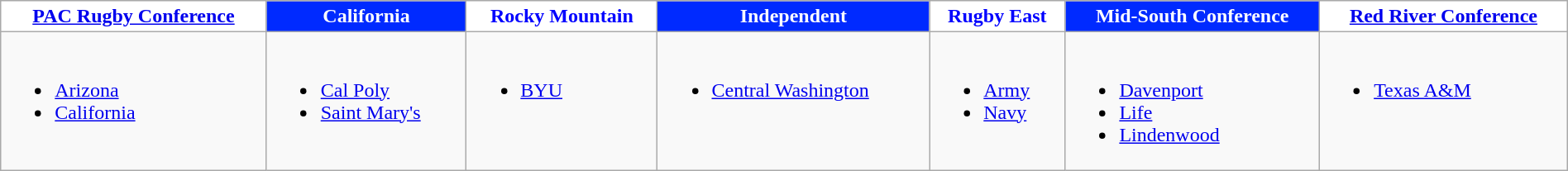<table class="wikitable" style="width:100%;">
<tr>
<th style="background: #FFFFFF; color:blue; text-align:center;"><a href='#'>PAC Rugby Conference</a></th>
<th style="background: #002AFF; color:white; text-align:center;">California</th>
<th style="background: #FFFFFF; color:blue; text-align:center;">Rocky Mountain</th>
<th style="background: #002AFF; color:white; text-align:center;">Independent</th>
<th style="background: #FFFFFF; color:blue; text-align:center;">Rugby East</th>
<th style="background: #002AFF; color:white; text-align:center;">Mid-South Conference</th>
<th style="background: #FFFFFF; color:blue; text-align:center;"><a href='#'>Red River Conference</a></th>
</tr>
<tr valign=top>
<td><br><ul><li><a href='#'>Arizona</a></li><li><a href='#'>California</a></li></ul></td>
<td><br><ul><li><a href='#'>Cal Poly</a></li><li><a href='#'>Saint Mary's</a></li></ul></td>
<td><br><ul><li><a href='#'>BYU</a></li></ul></td>
<td><br><ul><li><a href='#'>Central Washington</a></li></ul></td>
<td><br><ul><li><a href='#'>Army</a></li><li><a href='#'>Navy</a></li></ul></td>
<td><br><ul><li><a href='#'>Davenport</a></li><li><a href='#'>Life</a></li><li><a href='#'>Lindenwood</a></li></ul></td>
<td><br><ul><li><a href='#'>Texas A&M</a></li></ul></td>
</tr>
</table>
